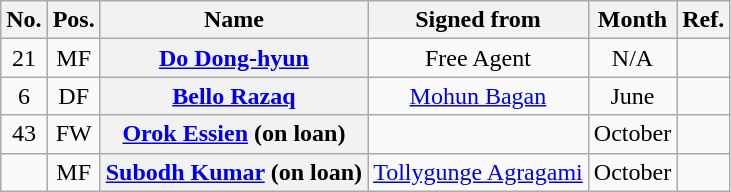<table class="wikitable" style="text-align:center">
<tr>
<th>No.</th>
<th>Pos.</th>
<th>Name</th>
<th>Signed from</th>
<th>Month</th>
<th>Ref.</th>
</tr>
<tr>
<td>21</td>
<td>MF</td>
<th scope="row"> <strong><a href='#'>Do Dong-hyun</a></strong></th>
<td>Free Agent</td>
<td>N/A</td>
<td></td>
</tr>
<tr>
<td>6</td>
<td>DF</td>
<th scope="row"> <strong><a href='#'>Bello Razaq</a></strong></th>
<td> <a href='#'>Mohun Bagan</a></td>
<td>June</td>
<td></td>
</tr>
<tr>
<td>43</td>
<td>FW</td>
<th scope="row"> <strong><a href='#'>Orok Essien</a></strong> (on loan)</th>
<td></td>
<td>October</td>
<td></td>
</tr>
<tr>
<td></td>
<td>MF</td>
<th scope="row"> <strong><a href='#'>Subodh Kumar</a></strong> (on loan)</th>
<td> <a href='#'>Tollygunge Agragami</a></td>
<td>October</td>
<td></td>
</tr>
</table>
